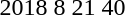<table>
<tr>
<td>2018</td>
<td> 8</td>
<td> 21</td>
<td> 40</td>
</tr>
</table>
